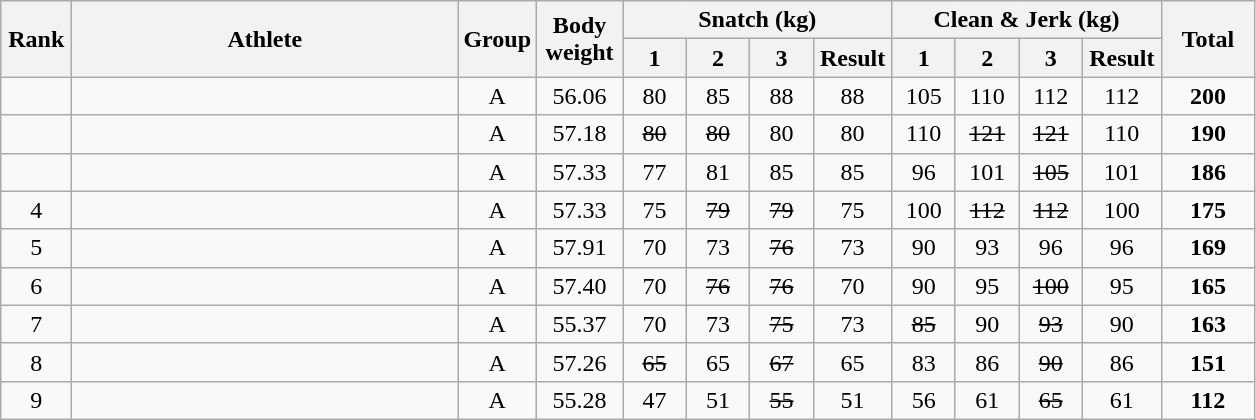<table class = "wikitable" style="text-align:center;">
<tr>
<th rowspan=2 width=40>Rank</th>
<th rowspan=2 width=250>Athlete</th>
<th rowspan=2 width=40>Group</th>
<th rowspan=2 width=50>Body weight</th>
<th colspan=4>Snatch (kg)</th>
<th colspan=4>Clean & Jerk (kg)</th>
<th rowspan=2 width=55>Total</th>
</tr>
<tr>
<th width=35>1</th>
<th width=35>2</th>
<th width=35>3</th>
<th width=45>Result</th>
<th width=35>1</th>
<th width=35>2</th>
<th width=35>3</th>
<th width=45>Result</th>
</tr>
<tr>
<td></td>
<td align=left></td>
<td>A</td>
<td>56.06</td>
<td>80</td>
<td>85</td>
<td>88</td>
<td>88</td>
<td>105</td>
<td>110</td>
<td>112</td>
<td>112</td>
<td><strong>200</strong></td>
</tr>
<tr>
<td></td>
<td align=left></td>
<td>A</td>
<td>57.18</td>
<td><s>80</s></td>
<td><s>80</s></td>
<td>80</td>
<td>80</td>
<td>110</td>
<td><s>121</s></td>
<td><s>121</s></td>
<td>110</td>
<td><strong>190</strong></td>
</tr>
<tr>
<td></td>
<td align=left></td>
<td>A</td>
<td>57.33</td>
<td>77</td>
<td>81</td>
<td>85</td>
<td>85</td>
<td>96</td>
<td>101</td>
<td><s>105</s></td>
<td>101</td>
<td><strong>186</strong></td>
</tr>
<tr>
<td>4</td>
<td align=left></td>
<td>A</td>
<td>57.33</td>
<td>75</td>
<td><s>79</s></td>
<td><s>79</s></td>
<td>75</td>
<td>100</td>
<td><s>112</s></td>
<td><s>112</s></td>
<td>100</td>
<td><strong>175</strong></td>
</tr>
<tr>
<td>5</td>
<td align=left></td>
<td>A</td>
<td>57.91</td>
<td>70</td>
<td>73</td>
<td><s>76</s></td>
<td>73</td>
<td>90</td>
<td>93</td>
<td>96</td>
<td>96</td>
<td><strong>169</strong></td>
</tr>
<tr>
<td>6</td>
<td align=left></td>
<td>A</td>
<td>57.40</td>
<td>70</td>
<td><s>76</s></td>
<td><s>76</s></td>
<td>70</td>
<td>90</td>
<td>95</td>
<td><s>100</s></td>
<td>95</td>
<td><strong>165</strong></td>
</tr>
<tr>
<td>7</td>
<td align=left></td>
<td>A</td>
<td>55.37</td>
<td>70</td>
<td>73</td>
<td><s>75</s></td>
<td>73</td>
<td><s>85</s></td>
<td>90</td>
<td><s>93</s></td>
<td>90</td>
<td><strong>163</strong></td>
</tr>
<tr>
<td>8</td>
<td align=left></td>
<td>A</td>
<td>57.26</td>
<td><s>65</s></td>
<td>65</td>
<td><s>67</s></td>
<td>65</td>
<td>83</td>
<td>86</td>
<td><s>90</s></td>
<td>86</td>
<td><strong>151</strong></td>
</tr>
<tr>
<td>9</td>
<td align=left></td>
<td>A</td>
<td>55.28</td>
<td>47</td>
<td>51</td>
<td><s>55</s></td>
<td>51</td>
<td>56</td>
<td>61</td>
<td><s>65</s></td>
<td>61</td>
<td><strong>112</strong></td>
</tr>
</table>
